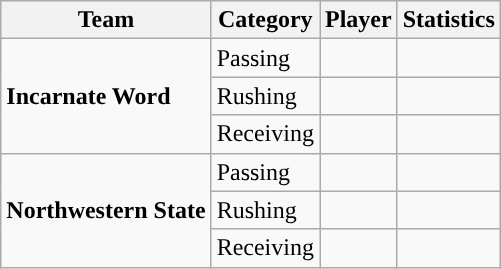<table class="wikitable" style="float: right;">
<tr>
<th>Team</th>
<th>Category</th>
<th>Player</th>
<th>Statistics</th>
</tr>
<tr>
<td rowspan=3><strong>Incarnate Word</strong></td>
<td>Passing</td>
<td></td>
<td></td>
</tr>
<tr>
<td>Rushing</td>
<td></td>
<td></td>
</tr>
<tr>
<td>Receiving</td>
<td></td>
<td></td>
</tr>
<tr>
<td rowspan=3><strong>Northwestern State</strong></td>
<td>Passing</td>
<td></td>
<td></td>
</tr>
<tr>
<td>Rushing</td>
<td></td>
<td></td>
</tr>
<tr>
<td>Receiving</td>
<td></td>
<td></td>
</tr>
</table>
